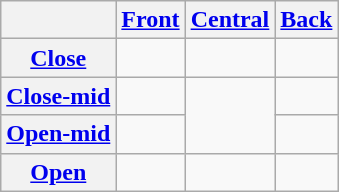<table class="wikitable" style="text-align:center;">
<tr>
<th></th>
<th><a href='#'>Front</a></th>
<th><a href='#'>Central</a></th>
<th><a href='#'>Back</a></th>
</tr>
<tr>
<th><a href='#'>Close</a></th>
<td></td>
<td></td>
<td></td>
</tr>
<tr>
<th><a href='#'>Close-mid</a></th>
<td></td>
<td rowspan="2"></td>
<td></td>
</tr>
<tr>
<th><a href='#'>Open-mid</a></th>
<td></td>
<td></td>
</tr>
<tr>
<th><a href='#'>Open</a></th>
<td></td>
<td></td>
<td></td>
</tr>
</table>
